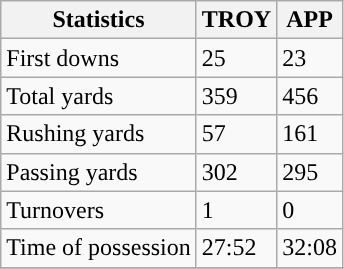<table class="wikitable" style="float: left;">
<tr>
<th>Statistics</th>
<th>TROY</th>
<th>APP</th>
</tr>
<tr>
<td>First downs</td>
<td>25</td>
<td>23</td>
</tr>
<tr>
<td>Total yards</td>
<td>359</td>
<td>456</td>
</tr>
<tr>
<td>Rushing yards</td>
<td>57</td>
<td>161</td>
</tr>
<tr>
<td>Passing yards</td>
<td>302</td>
<td>295</td>
</tr>
<tr>
<td>Turnovers</td>
<td>1</td>
<td>0</td>
</tr>
<tr>
<td>Time of possession</td>
<td>27:52</td>
<td>32:08</td>
</tr>
<tr>
</tr>
</table>
